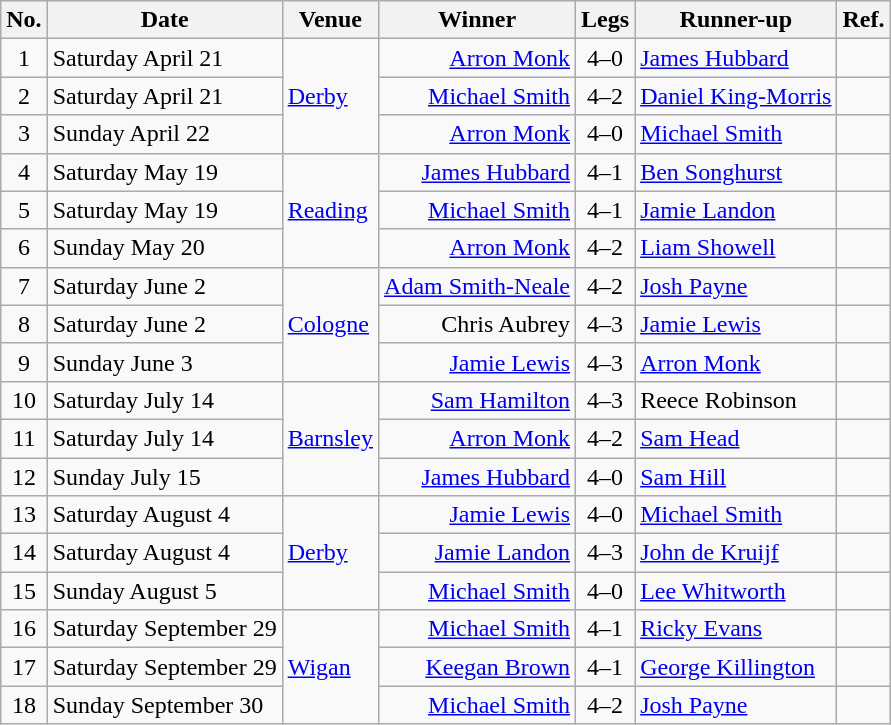<table class="wikitable">
<tr>
<th>No.</th>
<th>Date</th>
<th>Venue</th>
<th>Winner</th>
<th>Legs</th>
<th>Runner-up</th>
<th>Ref.</th>
</tr>
<tr>
<td align=center>1</td>
<td>Saturday April 21</td>
<td rowspan=3> <a href='#'>Derby</a></td>
<td align=right><a href='#'>Arron Monk</a> </td>
<td align=center>4–0</td>
<td> <a href='#'>James Hubbard</a></td>
<td align="center"></td>
</tr>
<tr>
<td align=center>2</td>
<td>Saturday April 21</td>
<td align=right><a href='#'>Michael Smith</a> </td>
<td align=center>4–2</td>
<td> <a href='#'>Daniel King-Morris</a></td>
<td align="center"></td>
</tr>
<tr>
<td align=center>3</td>
<td>Sunday April 22</td>
<td align=right><a href='#'>Arron Monk</a> </td>
<td align=center>4–0</td>
<td> <a href='#'>Michael Smith</a></td>
<td align="center"></td>
</tr>
<tr>
<td align=center>4</td>
<td>Saturday May 19</td>
<td rowspan=3> <a href='#'>Reading</a></td>
<td align=right><a href='#'>James Hubbard</a> </td>
<td align=center>4–1</td>
<td> <a href='#'>Ben Songhurst</a></td>
<td align="center"></td>
</tr>
<tr>
<td align=center>5</td>
<td>Saturday May 19</td>
<td align=right><a href='#'>Michael Smith</a> </td>
<td align=center>4–1</td>
<td> <a href='#'>Jamie Landon</a></td>
<td align="center"></td>
</tr>
<tr>
<td align=center>6</td>
<td>Sunday May 20</td>
<td align=right><a href='#'>Arron Monk</a> </td>
<td align=center>4–2</td>
<td> <a href='#'>Liam Showell</a></td>
<td align="center"></td>
</tr>
<tr>
<td align=center>7</td>
<td>Saturday June 2</td>
<td rowspan=3> <a href='#'>Cologne</a></td>
<td align=right><a href='#'>Adam Smith-Neale</a> </td>
<td align=center>4–2</td>
<td> <a href='#'>Josh Payne</a></td>
<td align="center"></td>
</tr>
<tr>
<td align=center>8</td>
<td>Saturday June 2</td>
<td align=right>Chris Aubrey </td>
<td align=center>4–3</td>
<td> <a href='#'>Jamie Lewis</a></td>
<td align="center"></td>
</tr>
<tr>
<td align=center>9</td>
<td>Sunday June 3</td>
<td align=right><a href='#'>Jamie Lewis</a> </td>
<td align=center>4–3</td>
<td> <a href='#'>Arron Monk</a></td>
<td align="center"></td>
</tr>
<tr>
<td align=center>10</td>
<td>Saturday July 14</td>
<td rowspan=3> <a href='#'>Barnsley</a></td>
<td align=right><a href='#'>Sam Hamilton</a> </td>
<td align=center>4–3</td>
<td> Reece Robinson</td>
<td align="center"></td>
</tr>
<tr>
<td align=center>11</td>
<td>Saturday July 14</td>
<td align=right><a href='#'>Arron Monk</a> </td>
<td align=center>4–2</td>
<td> <a href='#'>Sam Head</a></td>
<td align="center"></td>
</tr>
<tr>
<td align=center>12</td>
<td>Sunday July 15</td>
<td align=right><a href='#'>James Hubbard</a> </td>
<td align=center>4–0</td>
<td> <a href='#'>Sam Hill</a></td>
<td align="center"></td>
</tr>
<tr>
<td align=center>13</td>
<td>Saturday August 4</td>
<td rowspan=3> <a href='#'>Derby</a></td>
<td align=right><a href='#'>Jamie Lewis</a> </td>
<td align=center>4–0</td>
<td> <a href='#'>Michael Smith</a></td>
<td align="center"></td>
</tr>
<tr>
<td align=center>14</td>
<td>Saturday August 4</td>
<td align=right><a href='#'>Jamie Landon</a> </td>
<td align=center>4–3</td>
<td> <a href='#'>John de Kruijf</a></td>
<td align="center"></td>
</tr>
<tr>
<td align=center>15</td>
<td>Sunday August 5</td>
<td align=right><a href='#'>Michael Smith</a> </td>
<td align=center>4–0</td>
<td> <a href='#'>Lee Whitworth</a></td>
<td align="center"></td>
</tr>
<tr>
<td align=center>16</td>
<td>Saturday September 29</td>
<td rowspan=3> <a href='#'>Wigan</a></td>
<td align=right><a href='#'>Michael Smith</a> </td>
<td align=center>4–1</td>
<td> <a href='#'>Ricky Evans</a></td>
<td align="center"></td>
</tr>
<tr>
<td align=center>17</td>
<td>Saturday September 29</td>
<td align=right><a href='#'>Keegan Brown</a> </td>
<td align=center>4–1</td>
<td> <a href='#'>George Killington</a></td>
<td align="center"></td>
</tr>
<tr>
<td align=center>18</td>
<td>Sunday September 30</td>
<td align=right><a href='#'>Michael Smith</a> </td>
<td align=center>4–2</td>
<td> <a href='#'>Josh Payne</a></td>
<td align="center"></td>
</tr>
</table>
